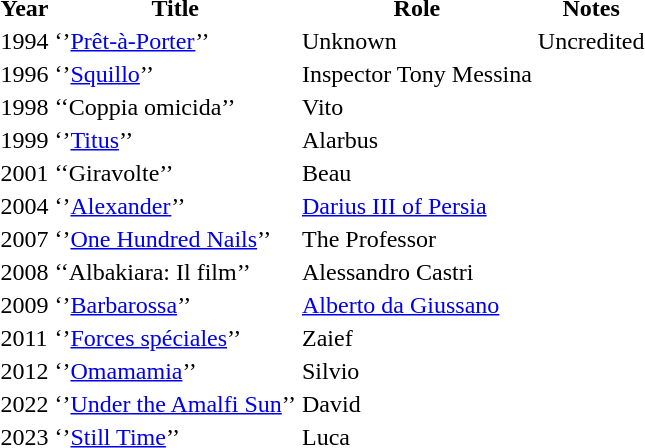<table class=“wikitable”>
<tr>
<th>Year</th>
<th>Title</th>
<th>Role</th>
<th>Notes</th>
</tr>
<tr>
<td>1994</td>
<td>‘’<a href='#'>Prêt-à-Porter</a>’’</td>
<td>Unknown</td>
<td>Uncredited</td>
</tr>
<tr>
<td>1996</td>
<td>‘’<a href='#'>Squillo</a>’’</td>
<td>Inspector Tony Messina</td>
<td></td>
</tr>
<tr>
<td>1998</td>
<td>‘‘Coppia omicida’’</td>
<td>Vito</td>
<td></td>
</tr>
<tr>
<td>1999</td>
<td>‘’<a href='#'>Titus</a>’’</td>
<td>Alarbus</td>
<td></td>
</tr>
<tr>
<td>2001</td>
<td>‘‘Giravolte’’</td>
<td>Beau</td>
<td></td>
</tr>
<tr>
<td>2004</td>
<td>‘’<a href='#'>Alexander</a>’’</td>
<td><a href='#'>Darius III of Persia</a></td>
<td></td>
</tr>
<tr>
<td>2007</td>
<td>‘’<a href='#'>One Hundred Nails</a>’’</td>
<td>The Professor</td>
<td></td>
</tr>
<tr>
<td>2008</td>
<td>‘‘Albakiara: Il film’’</td>
<td>Alessandro Castri</td>
<td></td>
</tr>
<tr>
<td>2009</td>
<td>‘’<a href='#'>Barbarossa</a>’’</td>
<td><a href='#'>Alberto da Giussano</a></td>
<td></td>
</tr>
<tr>
<td>2011</td>
<td>‘’<a href='#'>Forces spéciales</a>’’</td>
<td>Zaief</td>
<td></td>
</tr>
<tr>
<td>2012</td>
<td>‘’<a href='#'>Omamamia</a>’’</td>
<td>Silvio</td>
<td></td>
</tr>
<tr>
<td>2022</td>
<td>‘’<a href='#'>Under the Amalfi Sun</a>’’</td>
<td>David</td>
<td></td>
</tr>
<tr>
<td>2023</td>
<td>‘’<a href='#'>Still Time</a>’’</td>
<td>Luca</td>
<td></td>
</tr>
</table>
